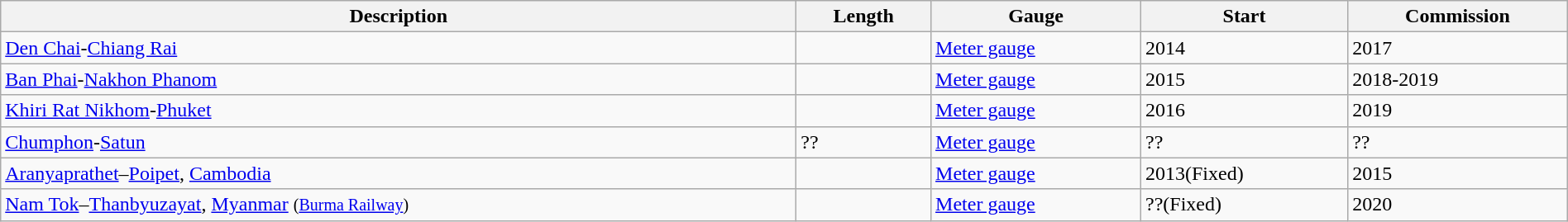<table width=100% class="wikitable">
<tr>
<th>Description</th>
<th>Length</th>
<th>Gauge</th>
<th>Start</th>
<th>Commission</th>
</tr>
<tr>
<td><a href='#'>Den Chai</a>-<a href='#'>Chiang Rai</a></td>
<td></td>
<td><a href='#'>Meter gauge</a></td>
<td>2014</td>
<td>2017</td>
</tr>
<tr>
<td><a href='#'>Ban Phai</a>-<a href='#'>Nakhon Phanom</a></td>
<td></td>
<td><a href='#'>Meter gauge</a></td>
<td>2015</td>
<td>2018-2019</td>
</tr>
<tr>
<td><a href='#'>Khiri Rat Nikhom</a>-<a href='#'>Phuket</a></td>
<td></td>
<td><a href='#'>Meter gauge</a></td>
<td>2016</td>
<td>2019</td>
</tr>
<tr>
<td><a href='#'>Chumphon</a>-<a href='#'>Satun</a></td>
<td>??</td>
<td><a href='#'>Meter gauge</a></td>
<td>??</td>
<td>??</td>
</tr>
<tr>
<td><a href='#'>Aranyaprathet</a>–<a href='#'>Poipet</a>, <a href='#'>Cambodia</a></td>
<td></td>
<td><a href='#'>Meter gauge</a></td>
<td>2013(Fixed)</td>
<td>2015</td>
</tr>
<tr>
<td><a href='#'>Nam Tok</a>–<a href='#'>Thanbyuzayat</a>, <a href='#'>Myanmar</a> <small>(<a href='#'>Burma Railway</a>)</small></td>
<td></td>
<td><a href='#'>Meter gauge</a></td>
<td>??(Fixed)</td>
<td>2020</td>
</tr>
</table>
